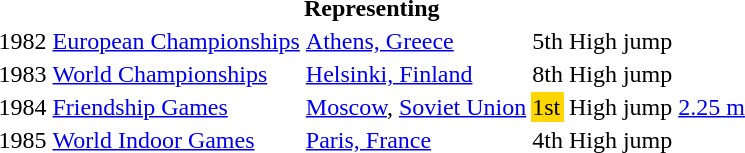<table>
<tr>
<th colspan="6">Representing </th>
</tr>
<tr>
<td>1982</td>
<td><a href='#'>European Championships</a></td>
<td><a href='#'>Athens, Greece</a></td>
<td>5th</td>
<td>High jump</td>
<td></td>
</tr>
<tr>
<td>1983</td>
<td><a href='#'>World Championships</a></td>
<td><a href='#'>Helsinki, Finland</a></td>
<td>8th</td>
<td>High jump</td>
<td></td>
</tr>
<tr>
<td>1984</td>
<td><a href='#'>Friendship Games</a></td>
<td><a href='#'>Moscow</a>, <a href='#'>Soviet Union</a></td>
<td bgcolor="gold">1st</td>
<td>High jump</td>
<td><a href='#'>2.25 m</a></td>
</tr>
<tr>
<td>1985</td>
<td><a href='#'>World Indoor Games</a></td>
<td><a href='#'>Paris, France</a></td>
<td>4th</td>
<td>High jump</td>
<td></td>
</tr>
</table>
